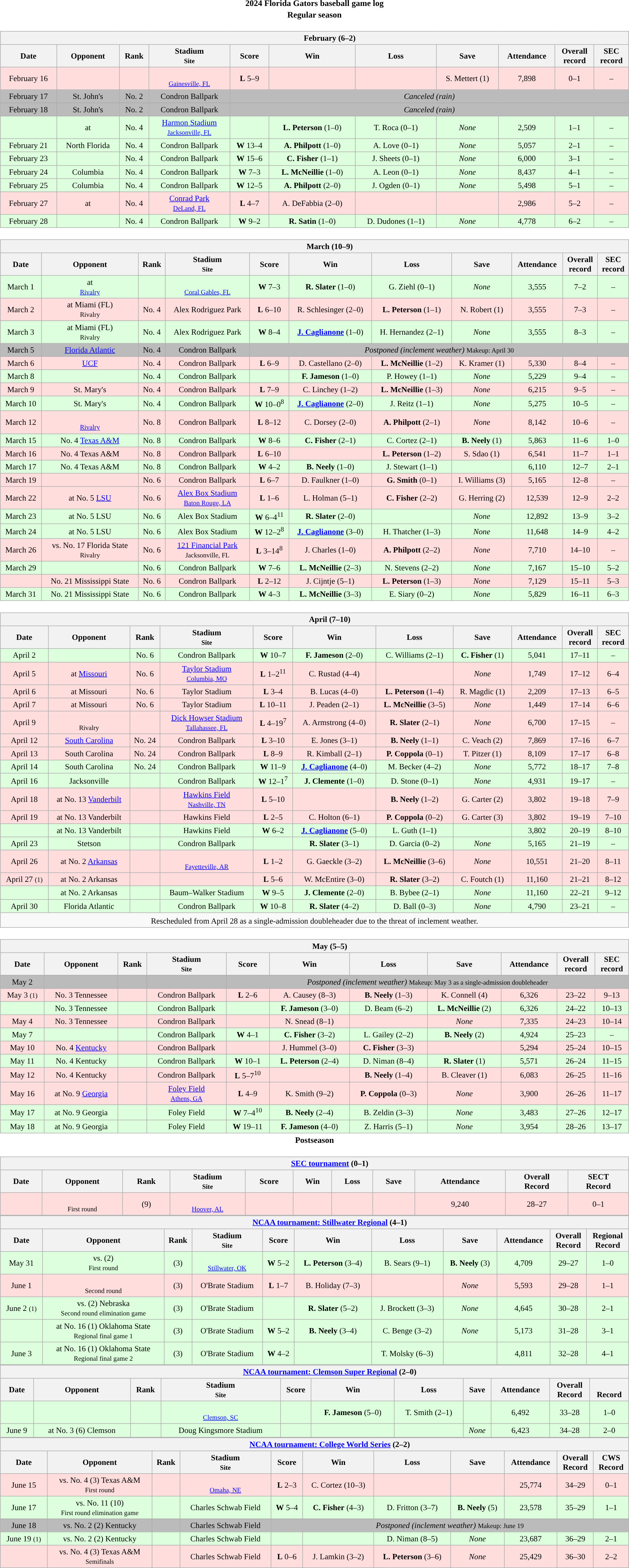<table class="toccolours" width=95% style="clear:both; margin:1.5em auto; text-align:center;">
<tr>
<th colspan=2>2024 Florida Gators baseball game log</th>
</tr>
<tr>
<th colspan=2>Regular season</th>
</tr>
<tr valign="top">
<td><br><table class="wikitable collapsible collapsed" style="margin:auto; width:100%; text-align:center; font-size:95%">
<tr>
<th colspan=12 style="padding-left:4em;">February (6–2)</th>
</tr>
<tr>
<th>Date</th>
<th>Opponent</th>
<th>Rank</th>
<th>Stadium<br><small>Site</small></th>
<th>Score</th>
<th>Win</th>
<th>Loss</th>
<th>Save</th>
<th>Attendance</th>
<th>Overall<br>record</th>
<th>SEC<br>record</th>
</tr>
<tr align="center" bgcolor="ffdddd">
<td>February 16</td>
<td></td>
<td></td>
<td><br><small><a href='#'>Gainesville, FL</a></small></td>
<td><strong>L</strong> 5–9</td>
<td></td>
<td></td>
<td>S. Mettert (1)</td>
<td>7,898</td>
<td>0–1</td>
<td>–</td>
</tr>
<tr align="center" bgcolor="bbbbbb">
<td>February 17</td>
<td>St. John's</td>
<td>No. 2</td>
<td>Condron Ballpark</td>
<td colspan=7><em>Canceled (rain)</em></td>
</tr>
<tr align="center" bgcolor="bbbbbb">
<td>February 18</td>
<td>St. John's</td>
<td>No. 2</td>
<td>Condron Ballpark</td>
<td colspan=7><em>Canceled (rain)</em></td>
</tr>
<tr align="center" bgcolor="ddffdd">
<td></td>
<td>at </td>
<td>No. 4</td>
<td><a href='#'>Harmon Stadium</a><br><small><a href='#'>Jacksonville, FL</a></small></td>
<td></td>
<td><strong>L. Peterson</strong> (1–0)</td>
<td>T. Roca (0–1)</td>
<td><em>None</em></td>
<td>2,509</td>
<td>1–1</td>
<td>–</td>
</tr>
<tr align="center" bgcolor="ddffdd">
<td>February 21</td>
<td>North Florida</td>
<td>No. 4</td>
<td>Condron Ballpark</td>
<td><strong>W</strong> 13–4</td>
<td><strong>A. Philpott</strong> (1–0)</td>
<td>A. Love (0–1)</td>
<td><em>None</em></td>
<td>5,057</td>
<td>2–1</td>
<td>–</td>
</tr>
<tr align="center" bgcolor="ddffdd">
<td>February 23</td>
<td></td>
<td>No. 4</td>
<td>Condron Ballpark</td>
<td><strong>W</strong> 15–6</td>
<td><strong>C. Fisher</strong> (1–1)</td>
<td>J. Sheets (0–1)</td>
<td><em>None</em></td>
<td>6,000</td>
<td>3–1</td>
<td>–</td>
</tr>
<tr align="center" bgcolor="ddffdd">
<td>February 24</td>
<td>Columbia</td>
<td>No. 4</td>
<td>Condron Ballpark</td>
<td><strong>W</strong> 7–3</td>
<td><strong>L. McNeillie</strong> (1–0)</td>
<td>A. Leon (0–1)</td>
<td><em>None</em></td>
<td>8,437</td>
<td>4–1</td>
<td>–</td>
</tr>
<tr align="center" bgcolor="ddffdd">
<td>February 25</td>
<td>Columbia</td>
<td>No. 4</td>
<td>Condron Ballpark</td>
<td><strong>W</strong> 12–5</td>
<td><strong>A. Philpott</strong> (2–0)</td>
<td>J. Ogden (0–1)</td>
<td><em>None</em></td>
<td>5,498</td>
<td>5–1</td>
<td>–</td>
</tr>
<tr align="center" bgcolor="ffdddd">
<td>February 27</td>
<td>at </td>
<td>No. 4</td>
<td><a href='#'>Conrad Park</a><br><small><a href='#'>DeLand, FL</a></small></td>
<td><strong>L</strong> 4–7</td>
<td>A. DeFabbia (2–0)</td>
<td></td>
<td></td>
<td>2,986</td>
<td>5–2</td>
<td>–</td>
</tr>
<tr align="center" bgcolor="ddffdd">
<td>February 28</td>
<td></td>
<td>No. 4</td>
<td>Condron Ballpark</td>
<td><strong>W</strong> 9–2</td>
<td><strong>R. Satin</strong> (1–0)</td>
<td>D. Dudones (1–1)</td>
<td><em>None</em></td>
<td>4,778</td>
<td>6–2</td>
<td>–</td>
</tr>
</table>
</td>
</tr>
<tr>
<td><br><table class="wikitable collapsible collapsed" style="margin:auto; width:100%; text-align:center; font-size:95%">
<tr>
<th colspan=12 style="padding-left:4em;">March (10–9)</th>
</tr>
<tr>
<th>Date</th>
<th>Opponent</th>
<th>Rank</th>
<th>Stadium<br><small>Site</small></th>
<th>Score</th>
<th>Win</th>
<th>Loss</th>
<th>Save</th>
<th>Attendance</th>
<th>Overall<br>record</th>
<th>SEC<br>record</th>
</tr>
<tr align="center" bgcolor="ddffdd">
<td>March 1</td>
<td>at <br><small><a href='#'>Rivalry</a></small></td>
<td></td>
<td><br><small><a href='#'>Coral Gables, FL</a></small></td>
<td><strong>W</strong> 7–3</td>
<td><strong>R. Slater</strong> (1–0)</td>
<td>G. Ziehl (0–1)</td>
<td><em>None</em></td>
<td>3,555</td>
<td>7–2</td>
<td>–</td>
</tr>
<tr align="center" bgcolor="ffdddd">
<td>March 2</td>
<td>at Miami (FL)<br><small>Rivalry</small></td>
<td>No. 4</td>
<td>Alex Rodriguez Park</td>
<td><strong>L</strong> 6–10</td>
<td>R. Schlesinger (2–0)</td>
<td><strong>L. Peterson</strong> (1–1)</td>
<td>N. Robert (1)</td>
<td>3,555</td>
<td>7–3</td>
<td>–</td>
</tr>
<tr align="center" bgcolor="ddffdd">
<td>March 3</td>
<td>at Miami (FL)<br><small>Rivalry</small></td>
<td>No. 4</td>
<td>Alex Rodriguez Park</td>
<td><strong>W</strong> 8–4</td>
<td><strong><a href='#'>J. Caglianone</a></strong> (1–0)</td>
<td>H. Hernandez (2–1)</td>
<td><em>None</em></td>
<td>3,555</td>
<td>8–3</td>
<td>–</td>
</tr>
<tr align="center" bgcolor="bbbbbb">
<td>March 5</td>
<td><a href='#'>Florida Atlantic</a></td>
<td>No. 4</td>
<td>Condron Ballpark</td>
<td colspan=7><em>Postponed (inclement weather)</em> <small>Makeup: April 30</small></td>
</tr>
<tr align="center" bgcolor="ffdddd">
<td>March 6</td>
<td><a href='#'>UCF</a></td>
<td>No. 4</td>
<td>Condron Ballpark</td>
<td><strong>L</strong> 6–9</td>
<td>D. Castellano (2–0)</td>
<td><strong>L. McNeillie</strong> (1–2)</td>
<td>K. Kramer (1)</td>
<td>5,330</td>
<td>8–4</td>
<td>–</td>
</tr>
<tr align="center" bgcolor="ddffdd">
<td>March 8</td>
<td></td>
<td>No. 4</td>
<td>Condron Ballpark</td>
<td></td>
<td><strong>F. Jameson</strong> (1–0)</td>
<td>P. Howey (1–1)</td>
<td><em>None</em></td>
<td>5,229</td>
<td>9–4</td>
<td>–</td>
</tr>
<tr align="center" bgcolor="ffdddd">
<td>March 9</td>
<td>St. Mary's</td>
<td>No. 4</td>
<td>Condron Ballpark</td>
<td><strong>L</strong> 7–9</td>
<td>C. Linchey (1–2)</td>
<td><strong>L. McNeillie</strong> (1–3)</td>
<td><em>None</em></td>
<td>6,215</td>
<td>9–5</td>
<td>–</td>
</tr>
<tr align="center" bgcolor="ddffdd">
<td>March 10</td>
<td>St. Mary's</td>
<td>No. 4</td>
<td>Condron Ballpark</td>
<td><strong>W</strong> 10–0<sup>8</sup></td>
<td><strong><a href='#'>J. Caglianone</a></strong> (2–0)</td>
<td>J. Reitz (1–1)</td>
<td><em>None</em></td>
<td>5,275</td>
<td>10–5</td>
<td>–</td>
</tr>
<tr align="center" bgcolor="ffdddd">
<td>March 12</td>
<td><br><small><a href='#'>Rivalry</a></small></td>
<td>No. 8</td>
<td>Condron Ballpark</td>
<td><strong>L</strong> 8–12</td>
<td>C. Dorsey (2–0)</td>
<td><strong>A. Philpott</strong> (2–1)</td>
<td><em>None</em></td>
<td>8,142</td>
<td>10–6</td>
<td>–</td>
</tr>
<tr align="center" bgcolor="ddffdd">
<td>March 15</td>
<td>No. 4 <a href='#'>Texas A&M</a></td>
<td>No. 8</td>
<td>Condron Ballpark</td>
<td><strong>W</strong> 8–6</td>
<td><strong>C. Fisher</strong> (2–1)</td>
<td>C. Cortez (2–1)</td>
<td><strong>B. Neely</strong> (1)</td>
<td>5,863</td>
<td>11–6</td>
<td>1–0</td>
</tr>
<tr align="center" bgcolor="ffdddd">
<td>March 16</td>
<td>No. 4 Texas A&M</td>
<td>No. 8</td>
<td>Condron Ballpark</td>
<td><strong>L</strong> 6–10</td>
<td></td>
<td><strong>L. Peterson</strong> (1–2)</td>
<td>S. Sdao (1)</td>
<td>6,541</td>
<td>11–7</td>
<td>1–1</td>
</tr>
<tr align="center" bgcolor="ddffdd">
<td>March 17</td>
<td>No. 4 Texas A&M</td>
<td>No. 8</td>
<td>Condron Ballpark</td>
<td><strong>W</strong> 4–2</td>
<td><strong>B. Neely</strong> (1–0)</td>
<td>J. Stewart (1–1)</td>
<td></td>
<td>6,110</td>
<td>12–7</td>
<td>2–1</td>
</tr>
<tr align="center" bgcolor="ffdddd">
<td>March 19</td>
<td></td>
<td>No. 6</td>
<td>Condron Ballpark</td>
<td><strong>L</strong> 6–7</td>
<td>D. Faulkner (1–0)</td>
<td><strong>G. Smith</strong> (0–1)</td>
<td>I. Williams (3)</td>
<td>5,165</td>
<td>12–8</td>
<td>–</td>
</tr>
<tr align="center" bgcolor="ffdddd">
<td>March 22</td>
<td>at No. 5 <a href='#'>LSU</a></td>
<td>No. 6</td>
<td><a href='#'>Alex Box Stadium</a><br><small><a href='#'>Baton Rouge, LA</a></small></td>
<td><strong>L</strong> 1–6</td>
<td>L. Holman (5–1)</td>
<td><strong>C. Fisher</strong> (2–2)</td>
<td>G. Herring (2)</td>
<td>12,539</td>
<td>12–9</td>
<td>2–2</td>
</tr>
<tr align="center" bgcolor="ddffdd">
<td>March 23</td>
<td>at No. 5 LSU</td>
<td>No. 6</td>
<td>Alex Box Stadium</td>
<td><strong>W</strong> 6–4<sup>11</sup></td>
<td><strong>R. Slater</strong> (2–0)</td>
<td></td>
<td><em>None</em></td>
<td>12,892</td>
<td>13–9</td>
<td>3–2</td>
</tr>
<tr align="center" bgcolor="ddffdd">
<td>March 24</td>
<td>at No. 5 LSU</td>
<td>No. 6</td>
<td>Alex Box Stadium</td>
<td><strong>W</strong> 12–2<sup>8</sup></td>
<td><strong><a href='#'>J. Caglianone</a></strong> (3–0)</td>
<td>H. Thatcher (1–3)</td>
<td><em>None</em></td>
<td>11,648</td>
<td>14–9</td>
<td>4–2</td>
</tr>
<tr align="center" bgcolor="ffdddd">
<td>March 26</td>
<td>vs. No. 17 Florida State<br><small>Rivalry</small></td>
<td>No. 6</td>
<td><a href='#'>121 Financial Park</a><br><small>Jacksonville, FL</small></td>
<td><strong>L</strong> 3–14<sup>8</sup></td>
<td>J. Charles (1–0)</td>
<td><strong>A. Philpott</strong> (2–2)</td>
<td><em>None</em></td>
<td>7,710</td>
<td>14–10</td>
<td>–</td>
</tr>
<tr align="center" bgcolor="ddffdd">
<td>March 29</td>
<td></td>
<td>No. 6</td>
<td>Condron Ballpark</td>
<td><strong>W</strong> 7–6</td>
<td><strong>L. McNeillie</strong> (2–3)</td>
<td>N. Stevens (2–2)</td>
<td><em>None</em></td>
<td>7,167</td>
<td>15–10</td>
<td>5–2</td>
</tr>
<tr align="center" bgcolor="ffdddd">
<td></td>
<td>No. 21 Mississippi State</td>
<td>No. 6</td>
<td>Condron Ballpark</td>
<td><strong>L</strong> 2–12</td>
<td>J. Cijntje (5–1)</td>
<td><strong>L. Peterson</strong> (1–3)</td>
<td><em>None</em></td>
<td>7,129</td>
<td>15–11</td>
<td>5–3</td>
</tr>
<tr align="center" bgcolor="ddffdd">
<td>March 31</td>
<td>No. 21 Mississippi State</td>
<td>No. 6</td>
<td>Condron Ballpark</td>
<td><strong>W</strong> 4–3</td>
<td><strong>L. McNeillie</strong> (3–3)</td>
<td>E. Siary (0–2)</td>
<td><em>None</em></td>
<td>5,829</td>
<td>16–11</td>
<td>6–3</td>
</tr>
</table>
</td>
</tr>
<tr>
<td><br><table class="wikitable collapsible collapsed" style="margin:auto; width:100%; text-align:center; font-size:95%">
<tr>
<th colspan=12 style="padding-left:4em;">April (7–10)</th>
</tr>
<tr>
<th>Date</th>
<th>Opponent</th>
<th>Rank</th>
<th>Stadium<br><small>Site</small></th>
<th>Score</th>
<th>Win</th>
<th>Loss</th>
<th>Save</th>
<th>Attendance</th>
<th>Overall<br>record</th>
<th>SEC<br>record</th>
</tr>
<tr align="center" bgcolor="ddffdd">
<td>April 2</td>
<td></td>
<td>No. 6</td>
<td>Condron Ballpark</td>
<td><strong>W</strong> 10–7</td>
<td><strong>F. Jameson</strong> (2–0)</td>
<td>C. Williams (2–1)</td>
<td><strong>C. Fisher</strong> (1)</td>
<td>5,041</td>
<td>17–11</td>
<td>–</td>
</tr>
<tr align="center" bgcolor="ffdddd">
<td>April 5</td>
<td>at <a href='#'>Missouri</a></td>
<td>No. 6</td>
<td><a href='#'>Taylor Stadium</a><br><small><a href='#'>Columbia, MO</a></small></td>
<td><strong>L</strong> 1–2<sup>11</sup></td>
<td>C. Rustad (4–4)</td>
<td></td>
<td><em>None</em></td>
<td>1,749</td>
<td>17–12</td>
<td>6–4</td>
</tr>
<tr align="center" bgcolor="ffdddd">
<td>April 6</td>
<td>at Missouri</td>
<td>No. 6</td>
<td>Taylor Stadium</td>
<td><strong>L</strong> 3–4</td>
<td>B. Lucas (4–0)</td>
<td><strong>L. Peterson</strong> (1–4)</td>
<td>R. Magdic (1)</td>
<td>2,209</td>
<td>17–13</td>
<td>6–5</td>
</tr>
<tr align="center" bgcolor="ffdddd">
<td>April 7</td>
<td>at Missouri</td>
<td>No. 6</td>
<td>Taylor Stadium</td>
<td><strong>L</strong> 10–11</td>
<td>J. Peaden (2–1)</td>
<td><strong>L. McNeillie</strong> (3–5)</td>
<td><em>None</em></td>
<td>1,449</td>
<td>17–14</td>
<td>6–6</td>
</tr>
<tr align="center" bgcolor="ffdddd">
<td>April 9</td>
<td><br><small>Rivalry</small></td>
<td></td>
<td><a href='#'>Dick Howser Stadium</a><br><small><a href='#'>Tallahassee, FL</a></small></td>
<td><strong>L</strong> 4–19<sup>7</sup></td>
<td>A. Armstrong (4–0)</td>
<td><strong>R. Slater</strong> (2–1)</td>
<td><em>None</em></td>
<td>6,700</td>
<td>17–15</td>
<td>–</td>
</tr>
<tr align="center" bgcolor="ffdddd">
<td>April 12</td>
<td><a href='#'>South Carolina</a></td>
<td>No. 24</td>
<td>Condron Ballpark</td>
<td><strong>L</strong> 3–10</td>
<td>E. Jones (3–1)</td>
<td><strong>B. Neely</strong> (1–1)</td>
<td>C. Veach (2)</td>
<td>7,869</td>
<td>17–16</td>
<td>6–7</td>
</tr>
<tr align="center" bgcolor="ffdddd">
<td>April 13</td>
<td>South Carolina</td>
<td>No. 24</td>
<td>Condron Ballpark</td>
<td><strong>L</strong> 8–9</td>
<td>R. Kimball (2–1)</td>
<td><strong>P. Coppola</strong> (0–1)</td>
<td>T. Pitzer (1)</td>
<td>8,109</td>
<td>17–17</td>
<td>6–8</td>
</tr>
<tr align="center" bgcolor="ddffdd">
<td>April 14</td>
<td>South Carolina</td>
<td>No. 24</td>
<td>Condron Ballpark</td>
<td><strong>W</strong> 11–9</td>
<td><strong><a href='#'>J. Caglianone</a></strong> (4–0)</td>
<td>M. Becker (4–2)</td>
<td><em>None</em></td>
<td>5,772</td>
<td>18–17</td>
<td>7–8</td>
</tr>
<tr align="center" bgcolor="ddffdd">
<td>April 16</td>
<td>Jacksonville</td>
<td></td>
<td>Condron Ballpark</td>
<td><strong>W</strong> 12–1<sup>7</sup></td>
<td><strong>J. Clemente</strong> (1–0)</td>
<td>D. Stone (0–1)</td>
<td><em>None</em></td>
<td>4,931</td>
<td>19–17</td>
<td>–</td>
</tr>
<tr align="center" bgcolor="ffdddd">
<td>April 18</td>
<td>at No. 13 <a href='#'>Vanderbilt</a></td>
<td></td>
<td><a href='#'>Hawkins Field</a><br><small><a href='#'>Nashville, TN</a></small></td>
<td><strong>L</strong> 5–10</td>
<td></td>
<td><strong>B. Neely</strong> (1–2)</td>
<td>G. Carter (2)</td>
<td>3,802</td>
<td>19–18</td>
<td>7–9</td>
</tr>
<tr align="center" bgcolor="ffdddd">
<td>April 19</td>
<td>at No. 13 Vanderbilt</td>
<td></td>
<td>Hawkins Field</td>
<td><strong>L</strong> 2–5</td>
<td>C. Holton (6–1)</td>
<td><strong>P. Coppola</strong> (0–2)</td>
<td>G. Carter (3)</td>
<td>3,802</td>
<td>19–19</td>
<td>7–10</td>
</tr>
<tr align="center" bgcolor="ddffdd">
<td></td>
<td>at No. 13 Vanderbilt</td>
<td></td>
<td>Hawkins Field</td>
<td><strong>W</strong> 6–2</td>
<td><strong><a href='#'>J. Caglianone</a></strong> (5–0)</td>
<td>L. Guth (1–1)</td>
<td></td>
<td>3,802</td>
<td>20–19</td>
<td>8–10</td>
</tr>
<tr align="center" bgcolor="ddffdd">
<td>April 23</td>
<td>Stetson</td>
<td></td>
<td>Condron Ballpark</td>
<td></td>
<td><strong>R. Slater</strong> (3–1)</td>
<td>D. Garcia (0–2)</td>
<td><em>None</em></td>
<td>5,165</td>
<td>21–19</td>
<td>–</td>
</tr>
<tr align="center" bgcolor="ffdddd">
<td>April 26</td>
<td>at No. 2 <a href='#'>Arkansas</a></td>
<td></td>
<td><br><small><a href='#'>Fayetteville, AR</a></small></td>
<td><strong>L</strong> 1–2</td>
<td>G. Gaeckle (3–2)</td>
<td><strong>L. McNeillie</strong> (3–6)</td>
<td><em>None</em></td>
<td>10,551</td>
<td>21–20</td>
<td>8–11</td>
</tr>
<tr align="center" bgcolor="ffdddd">
<td>April 27 <small>(1)</small></td>
<td>at No. 2 Arkansas</td>
<td></td>
<td></td>
<td><strong>L</strong> 5–6</td>
<td>W. McEntire (3–0)</td>
<td><strong>R. Slater</strong> (3–2)</td>
<td>C. Foutch (1)</td>
<td>11,160</td>
<td>21–21</td>
<td>8–12</td>
</tr>
<tr align="center" bgcolor="ddffdd">
<td></td>
<td>at No. 2 Arkansas</td>
<td></td>
<td>Baum–Walker Stadium</td>
<td><strong>W</strong> 9–5</td>
<td><strong>J. Clemente</strong> (2–0)</td>
<td>B. Bybee (2–1)</td>
<td><em>None</em></td>
<td>11,160</td>
<td>22–21</td>
<td>9–12</td>
</tr>
<tr align="center" bgcolor="ddffdd">
<td>April 30</td>
<td>Florida Atlantic</td>
<td></td>
<td>Condron Ballpark</td>
<td><strong>W</strong> 10–8</td>
<td><strong>R. Slater</strong> (4–2)</td>
<td>D. Ball (0–3)</td>
<td><em>None</em></td>
<td>4,790</td>
<td>23–21</td>
<td>–</td>
</tr>
<tr align="center">
<td colspan=11><sup></sup>Rescheduled from April 28 as a single-admission doubleheader due to the threat of inclement weather.</td>
</tr>
</table>
</td>
</tr>
<tr>
<td><br><table class="wikitable collapsible collapsed" style="margin:auto; width:100%; text-align:center; font-size:95%">
<tr>
<th colspan=13 style="padding-left:4em;">May (5–5)</th>
</tr>
<tr>
<th>Date</th>
<th>Opponent</th>
<th>Rank</th>
<th>Stadium<br><small>Site</small></th>
<th>Score</th>
<th>Win</th>
<th>Loss</th>
<th>Save</th>
<th>Attendance</th>
<th>Overall<br>record</th>
<th>SEC<br>record</th>
</tr>
<tr align="center" bgcolor="bbbbbb">
<td>May 2</td>
<td></td>
<td></td>
<td></td>
<td colspan=7><em>Postponed (inclement weather)</em> <small>Makeup: May 3 as a single-admission doubleheader</small></td>
</tr>
<tr align="center" bgcolor="ffdddd">
<td>May 3 <small>(1)</small></td>
<td>No. 3 Tennessee</td>
<td></td>
<td>Condron Ballpark</td>
<td><strong>L</strong> 2–6</td>
<td>A. Causey (8–3)</td>
<td><strong>B. Neely</strong> (1–3)</td>
<td>K. Connell (4)</td>
<td>6,326</td>
<td>23–22</td>
<td>9–13</td>
</tr>
<tr align="center" bgcolor="ddffdd">
<td></td>
<td>No. 3 Tennessee</td>
<td></td>
<td>Condron Ballpark</td>
<td></td>
<td><strong>F. Jameson</strong> (3–0)</td>
<td>D. Beam (6–2)</td>
<td><strong>L. McNeillie</strong> (2)</td>
<td>6,326</td>
<td>24–22</td>
<td>10–13</td>
</tr>
<tr align="center" bgcolor="ffdddd">
<td>May 4</td>
<td>No. 3 Tennessee</td>
<td></td>
<td>Condron Ballpark</td>
<td></td>
<td>N. Snead (8–1)</td>
<td></td>
<td><em>None</em></td>
<td>7,335</td>
<td>24–23</td>
<td>10–14</td>
</tr>
<tr align="center" bgcolor="ddffdd">
<td>May 7</td>
<td></td>
<td></td>
<td>Condron Ballpark</td>
<td><strong>W</strong> 4–1</td>
<td><strong>C. Fisher</strong> (3–2)</td>
<td>L. Gailey (2–2)</td>
<td><strong>B. Neely</strong> (2)</td>
<td>4,924</td>
<td>25–23</td>
<td>–</td>
</tr>
<tr align="center" bgcolor="ffdddd">
<td>May 10</td>
<td>No. 4 <a href='#'>Kentucky</a></td>
<td></td>
<td>Condron Ballpark</td>
<td></td>
<td>J. Hummel (3–0)</td>
<td><strong>C. Fisher</strong> (3–3)</td>
<td></td>
<td>5,294</td>
<td>25–24</td>
<td>10–15</td>
</tr>
<tr align="center" bgcolor="ddffdd">
<td>May 11</td>
<td>No. 4 Kentucky</td>
<td></td>
<td>Condron Ballpark</td>
<td><strong>W</strong> 10–1</td>
<td><strong>L. Peterson</strong> (2–4)</td>
<td>D. Niman (8–4)</td>
<td><strong>R. Slater</strong> (1)</td>
<td>5,571</td>
<td>26–24</td>
<td>11–15</td>
</tr>
<tr align="center" bgcolor="ffdddd">
<td>May 12</td>
<td>No. 4 Kentucky</td>
<td></td>
<td>Condron Ballpark</td>
<td><strong>L</strong> 5–7<sup>10</sup></td>
<td></td>
<td><strong>B. Neely</strong> (1–4)</td>
<td>B. Cleaver (1)</td>
<td>6,083</td>
<td>26–25</td>
<td>11–16</td>
</tr>
<tr align="center" bgcolor="ffdddd">
<td>May 16</td>
<td>at No. 9 <a href='#'>Georgia</a></td>
<td></td>
<td><a href='#'>Foley Field</a><br><small><a href='#'>Athens, GA</a></small></td>
<td><strong>L</strong> 4–9</td>
<td>K. Smith (9–2)</td>
<td><strong>P. Coppola</strong> (0–3)</td>
<td><em>None</em></td>
<td>3,900</td>
<td>26–26</td>
<td>11–17</td>
</tr>
<tr align="center" bgcolor="ddffdd">
<td>May 17</td>
<td>at No. 9 Georgia</td>
<td></td>
<td>Foley Field</td>
<td><strong>W</strong> 7–4<sup>10</sup></td>
<td><strong>B. Neely</strong> (2–4)</td>
<td>B. Zeldin (3–3)</td>
<td><em>None</em></td>
<td>3,483</td>
<td>27–26</td>
<td>12–17</td>
</tr>
<tr align="center" bgcolor="ddffdd">
<td>May 18</td>
<td>at No. 9 Georgia</td>
<td></td>
<td>Foley Field</td>
<td><strong>W</strong> 19–11</td>
<td><strong>F. Jameson</strong> (4–0)</td>
<td>Z. Harris (5–1)</td>
<td><em>None</em></td>
<td>3,954</td>
<td>28–26</td>
<td>13–17</td>
</tr>
</table>
</td>
</tr>
<tr>
<th colspan=2>Postseason</th>
</tr>
<tr valign="top">
<td><br><table class="wikitable collapsible collapsed" style="margin:auto; width:100%; text-align:center; font-size:95%">
<tr>
<th colspan=12 style="padding-left:4em;"><a href='#'><span>SEC tournament</span></a> (0–1)</th>
</tr>
<tr>
<th>Date</th>
<th>Opponent</th>
<th>Rank</th>
<th>Stadium<br><small>Site</small></th>
<th>Score</th>
<th>Win</th>
<th>Loss</th>
<th>Save</th>
<th>Attendance</th>
<th>Overall<br>Record</th>
<th>SECT<br>Record</th>
</tr>
<tr align="center" bgcolor="ffdddd">
<td></td>
<td><br><small>First round</small></td>
<td>(9)</td>
<td><br><small><a href='#'>Hoover, AL</a></small></td>
<td></td>
<td></td>
<td></td>
<td></td>
<td>9,240</td>
<td>28–27</td>
<td>0–1</td>
</tr>
</table>
<table class="wikitable collapsible collapsed" style="margin:auto; width:100%; text-align:center; font-size:95%">
<tr>
<th colspan=12 style="padding-left:4em;"><a href='#'><span>NCAA tournament: Stillwater Regional</span></a> (4–1)</th>
</tr>
<tr>
<th>Date</th>
<th>Opponent</th>
<th>Rank</th>
<th>Stadium<br><small>Site</small></th>
<th>Score</th>
<th>Win</th>
<th>Loss</th>
<th>Save</th>
<th>Attendance</th>
<th>Overall<br>Record</th>
<th>Regional<br>Record</th>
</tr>
<tr align="center" bgcolor="ddffdd">
<td>May 31</td>
<td>vs. (2) <br><small>First round</small></td>
<td>(3)</td>
<td><br><small><a href='#'>Stillwater, OK</a></small></td>
<td><strong>W</strong> 5–2</td>
<td><strong>L. Peterson</strong> (3–4)</td>
<td>B. Sears (9–1)</td>
<td><strong>B. Neely</strong> (3)</td>
<td>4,709</td>
<td>29–27</td>
<td>1–0</td>
</tr>
<tr align="center" bgcolor="ffdddd">
<td>June 1</td>
<td><br><small>Second round</small></td>
<td>(3)</td>
<td>O'Brate Stadium</td>
<td><strong>L</strong> 1–7</td>
<td>B. Holiday (7–3)</td>
<td></td>
<td><em>None</em></td>
<td>5,593</td>
<td>29–28</td>
<td>1–1</td>
</tr>
<tr align="center" bgcolor="ddffdd">
<td>June 2 <small>(1)</small></td>
<td>vs. (2) Nebraska<br><small>Second round elimination game</small></td>
<td>(3)</td>
<td>O'Brate Stadium</td>
<td></td>
<td><strong>R. Slater</strong> (5–2)</td>
<td>J. Brockett (3–3)</td>
<td><em>None</em></td>
<td>4,645</td>
<td>30–28</td>
<td>2–1</td>
</tr>
<tr align="center" bgcolor="ddffdd">
<td></td>
<td>at No. 16 (1) Oklahoma State<br><small>Regional final game 1</small></td>
<td>(3)</td>
<td>O'Brate Stadium</td>
<td><strong>W</strong> 5–2</td>
<td><strong>B. Neely</strong> (3–4)</td>
<td>C. Benge (3–2)</td>
<td><em>None</em></td>
<td>5,173</td>
<td>31–28</td>
<td>3–1</td>
</tr>
<tr align="center" bgcolor="ddffdd">
<td>June 3</td>
<td>at No. 16 (1) Oklahoma State<br><small>Regional final game 2</small></td>
<td>(3)</td>
<td>O'Brate Stadium</td>
<td><strong>W</strong> 4–2</td>
<td></td>
<td>T. Molsky (6–3)</td>
<td></td>
<td>4,811</td>
<td>32–28</td>
<td>4–1</td>
</tr>
</table>
<table class="wikitable collapsible collapsed" style="margin:auto; width:100%; text-align:center; font-size:95%">
<tr>
<th colspan=12 style="padding-left:4em;"><a href='#'><span>NCAA tournament: Clemson Super Regional</span></a> (2–0)</th>
</tr>
<tr>
<th>Date</th>
<th>Opponent</th>
<th>Rank</th>
<th>Stadium<br><small>Site</small></th>
<th>Score</th>
<th>Win</th>
<th>Loss</th>
<th>Save</th>
<th>Attendance</th>
<th>Overall<br>Record</th>
<th><br>Record</th>
</tr>
<tr align="center" bgcolor="ddffdd">
<td></td>
<td></td>
<td></td>
<td><br><small><a href='#'>Clemson, SC</a></small></td>
<td></td>
<td><strong>F. Jameson</strong> (5–0)</td>
<td>T. Smith (2–1)</td>
<td></td>
<td>6,492</td>
<td>33–28</td>
<td>1–0</td>
</tr>
<tr align="center" bgcolor="ddffdd">
<td>June 9</td>
<td>at No. 3 (6) Clemson</td>
<td></td>
<td>Doug Kingsmore Stadium</td>
<td></td>
<td></td>
<td></td>
<td><em>None</em></td>
<td>6,423</td>
<td>34–28</td>
<td>2–0</td>
</tr>
</table>
<table class="wikitable collapsible collapsed" style="margin:auto; width:100%; text-align:center; font-size:95%">
<tr>
<th colspan=12 style="padding-left:4em;"><a href='#'><span>NCAA tournament: College World Series</span></a> (2–2)</th>
</tr>
<tr>
<th>Date</th>
<th>Opponent</th>
<th>Rank</th>
<th>Stadium<br><small>Site</small></th>
<th>Score</th>
<th>Win</th>
<th>Loss</th>
<th>Save</th>
<th>Attendance</th>
<th>Overall<br>Record</th>
<th>CWS<br>Record</th>
</tr>
<tr align="center" bgcolor="ffdddd">
<td>June 15</td>
<td>vs. No. 4 (3) Texas A&M<br><small>First round</small></td>
<td></td>
<td><br><small><a href='#'>Omaha, NE</a></small></td>
<td><strong>L</strong> 2–3</td>
<td>C. Cortez (10–3)</td>
<td></td>
<td></td>
<td>25,774</td>
<td>34–29</td>
<td>0–1</td>
</tr>
<tr align="center" bgcolor="ddffdd">
<td>June 17</td>
<td>vs. No. 11 (10) <br><small>First round elimination game</small></td>
<td></td>
<td>Charles Schwab Field</td>
<td><strong>W</strong> 5–4</td>
<td><strong>C. Fisher</strong> (4–3)</td>
<td>D. Fritton (3–7)</td>
<td><strong>B. Neely</strong> (5)</td>
<td>23,578</td>
<td>35–29</td>
<td>1–1</td>
</tr>
<tr align="center" bgcolor="bbbbbb">
<td>June 18</td>
<td>vs. No. 2 (2) Kentucky<br><small></small></td>
<td></td>
<td>Charles Schwab Field</td>
<td colspan=7><em>Postponed (inclement weather)</em> <small>Makeup: June 19</small></td>
</tr>
<tr align="center" bgcolor="ddffdd">
<td>June 19 <small>(1)</small></td>
<td>vs. No. 2 (2) Kentucky<br><small></small></td>
<td></td>
<td>Charles Schwab Field</td>
<td></td>
<td></td>
<td>D. Niman (8–5)</td>
<td><em>None</em></td>
<td>23,687</td>
<td>36–29</td>
<td>2–1</td>
</tr>
<tr align="center" bgcolor="ffdddd">
<td></td>
<td>vs. No. 4 (3) Texas A&M<br><small>Semifinals</small></td>
<td></td>
<td>Charles Schwab Field</td>
<td><strong>L</strong> 0–6</td>
<td>J. Lamkin (3–2)</td>
<td><strong>L. Peterson</strong> (3–6)</td>
<td><em>None</em></td>
<td>25,429</td>
<td>36–30</td>
<td>2–2</td>
</tr>
</table>
</td>
</tr>
</table>
